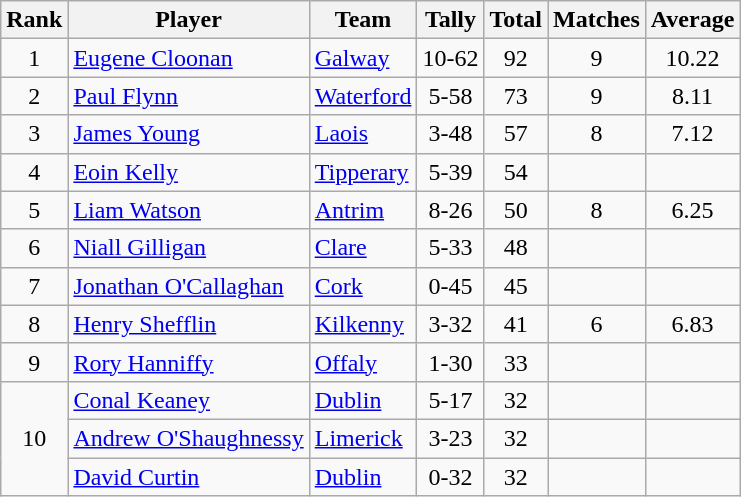<table class="wikitable">
<tr>
<th>Rank</th>
<th>Player</th>
<th>Team</th>
<th>Tally</th>
<th>Total</th>
<th>Matches</th>
<th>Average</th>
</tr>
<tr>
<td rowspan=1 align=center>1</td>
<td><a href='#'>Eugene Cloonan</a></td>
<td><a href='#'>Galway</a></td>
<td align=center>10-62</td>
<td align=center>92</td>
<td align=center>9</td>
<td align=center>10.22</td>
</tr>
<tr>
<td rowspan=1 align=center>2</td>
<td><a href='#'>Paul Flynn</a></td>
<td><a href='#'>Waterford</a></td>
<td align=center>5-58</td>
<td align=center>73</td>
<td align=center>9</td>
<td align=center>8.11</td>
</tr>
<tr>
<td rowspan=1 align=center>3</td>
<td><a href='#'>James Young</a></td>
<td><a href='#'>Laois</a></td>
<td align=center>3-48</td>
<td align=center>57</td>
<td align=center>8</td>
<td align=center>7.12</td>
</tr>
<tr>
<td rowspan=1 align=center>4</td>
<td><a href='#'>Eoin Kelly</a></td>
<td><a href='#'>Tipperary</a></td>
<td align=center>5-39</td>
<td align=center>54</td>
<td align=center></td>
<td align=center></td>
</tr>
<tr>
<td rowspan=1 align=center>5</td>
<td><a href='#'>Liam Watson</a></td>
<td><a href='#'>Antrim</a></td>
<td align=center>8-26</td>
<td align=center>50</td>
<td align=center>8</td>
<td align=center>6.25</td>
</tr>
<tr>
<td rowspan=1 align=center>6</td>
<td><a href='#'>Niall Gilligan</a></td>
<td><a href='#'>Clare</a></td>
<td align=center>5-33</td>
<td align=center>48</td>
<td align=center></td>
<td align=center></td>
</tr>
<tr>
<td rowspan=1 align=center>7</td>
<td><a href='#'>Jonathan O'Callaghan</a></td>
<td><a href='#'>Cork</a></td>
<td align=center>0-45</td>
<td align=center>45</td>
<td align=center></td>
<td align=center></td>
</tr>
<tr>
<td rowspan=1 align=center>8</td>
<td><a href='#'>Henry Shefflin</a></td>
<td><a href='#'>Kilkenny</a></td>
<td align=center>3-32</td>
<td align=center>41</td>
<td align=center>6</td>
<td align=center>6.83</td>
</tr>
<tr>
<td rowspan=1 align=center>9</td>
<td><a href='#'>Rory Hanniffy</a></td>
<td><a href='#'>Offaly</a></td>
<td align=center>1-30</td>
<td align=center>33</td>
<td align=center></td>
<td align=center></td>
</tr>
<tr>
<td rowspan=3 align=center>10</td>
<td><a href='#'>Conal Keaney</a></td>
<td><a href='#'>Dublin</a></td>
<td align=center>5-17</td>
<td align=center>32</td>
<td align=center></td>
<td align=center></td>
</tr>
<tr>
<td><a href='#'>Andrew O'Shaughnessy</a></td>
<td><a href='#'>Limerick</a></td>
<td align=center>3-23</td>
<td align=center>32</td>
<td align=center></td>
<td align=center></td>
</tr>
<tr>
<td><a href='#'>David Curtin</a></td>
<td><a href='#'>Dublin</a></td>
<td align=center>0-32</td>
<td align=center>32</td>
<td align=center></td>
<td align=center></td>
</tr>
</table>
